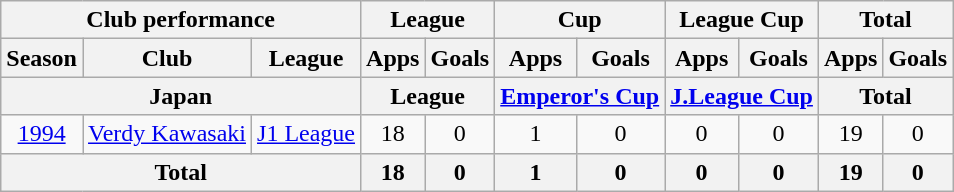<table class="wikitable" style="text-align:center;">
<tr>
<th colspan=3>Club performance</th>
<th colspan=2>League</th>
<th colspan=2>Cup</th>
<th colspan=2>League Cup</th>
<th colspan=2>Total</th>
</tr>
<tr>
<th>Season</th>
<th>Club</th>
<th>League</th>
<th>Apps</th>
<th>Goals</th>
<th>Apps</th>
<th>Goals</th>
<th>Apps</th>
<th>Goals</th>
<th>Apps</th>
<th>Goals</th>
</tr>
<tr>
<th colspan=3>Japan</th>
<th colspan=2>League</th>
<th colspan=2><a href='#'>Emperor's Cup</a></th>
<th colspan=2><a href='#'>J.League Cup</a></th>
<th colspan=2>Total</th>
</tr>
<tr>
<td><a href='#'>1994</a></td>
<td><a href='#'>Verdy Kawasaki</a></td>
<td><a href='#'>J1 League</a></td>
<td>18</td>
<td>0</td>
<td>1</td>
<td>0</td>
<td>0</td>
<td>0</td>
<td>19</td>
<td>0</td>
</tr>
<tr>
<th colspan=3>Total</th>
<th>18</th>
<th>0</th>
<th>1</th>
<th>0</th>
<th>0</th>
<th>0</th>
<th>19</th>
<th>0</th>
</tr>
</table>
